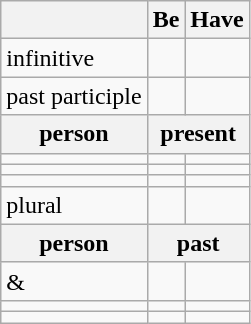<table class="wikitable">
<tr>
<th></th>
<th>Be</th>
<th>Have</th>
</tr>
<tr>
<td>infinitive</td>
<td></td>
<td></td>
</tr>
<tr>
<td>past participle</td>
<td></td>
<td></td>
</tr>
<tr>
<th>person</th>
<th colspan=3>present</th>
</tr>
<tr>
<td></td>
<td></td>
<td></td>
</tr>
<tr>
<td></td>
<td></td>
<td></td>
</tr>
<tr>
<td></td>
<td></td>
<td></td>
</tr>
<tr>
<td>plural</td>
<td></td>
<td></td>
</tr>
<tr>
<th>person</th>
<th colspan=3>past</th>
</tr>
<tr>
<td> & </td>
<td></td>
<td></td>
</tr>
<tr>
<td></td>
<td></td>
<td></td>
</tr>
<tr>
<td></td>
<td></td>
<td></td>
</tr>
</table>
